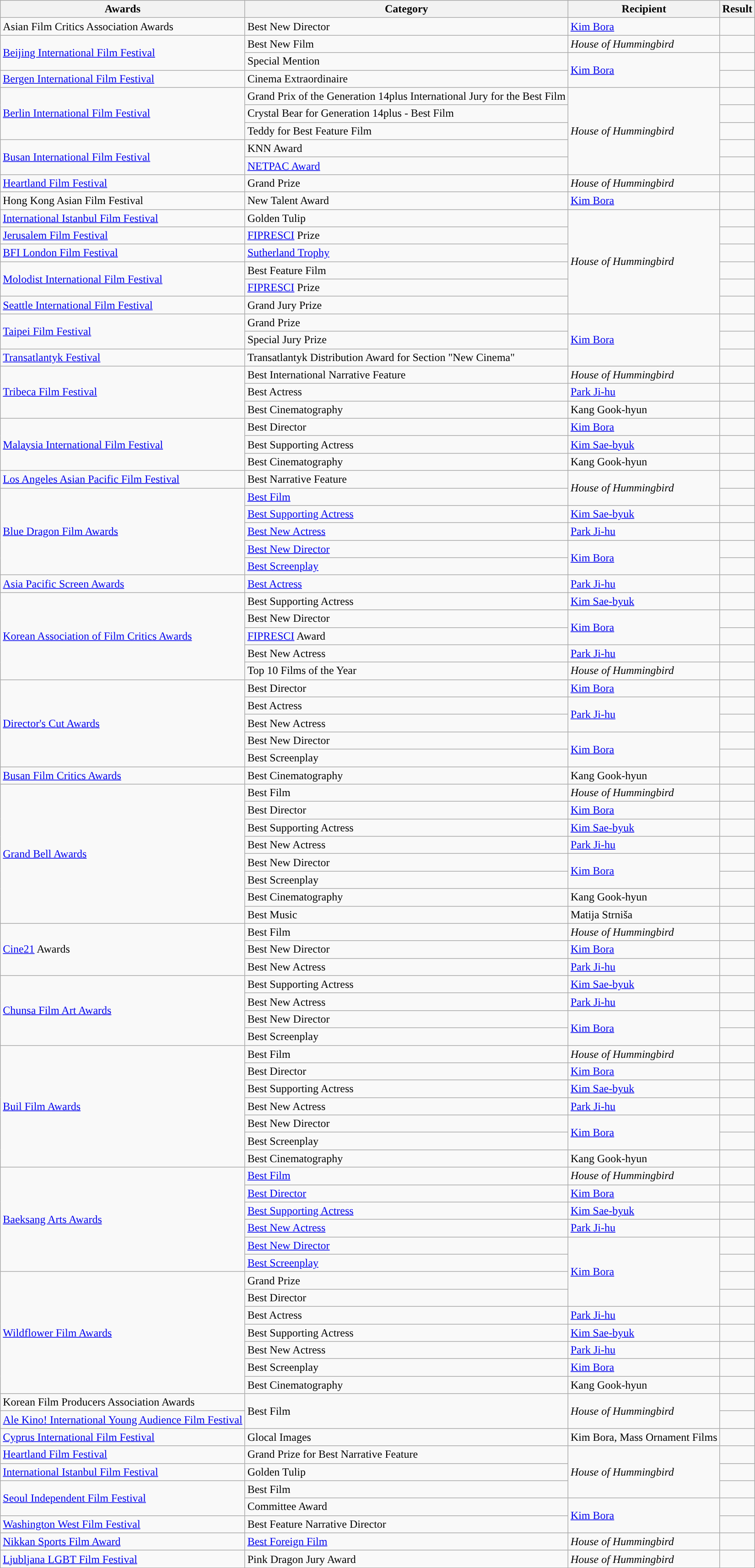<table class="wikitable sortable">
<tr>
<th>Awards</th>
<th>Category</th>
<th>Recipient</th>
<th>Result</th>
</tr>
<tr>
<td>Asian Film Critics Association Awards</td>
<td>Best New Director</td>
<td><a href='#'>Kim Bora</a></td>
<td></td>
</tr>
<tr>
<td rowspan="2"><a href='#'>Beijing International Film Festival</a></td>
<td>Best New Film</td>
<td><em>House of Hummingbird</em></td>
<td></td>
</tr>
<tr>
<td>Special Mention</td>
<td rowspan="2"><a href='#'>Kim Bora</a></td>
<td></td>
</tr>
<tr>
<td><a href='#'>Bergen International Film Festival</a></td>
<td>Cinema Extraordinaire</td>
<td></td>
</tr>
<tr>
<td rowspan=3><a href='#'>Berlin International Film Festival</a></td>
<td>Grand Prix of the Generation 14plus International Jury for the Best Film</td>
<td rowspan=5><em>House of Hummingbird</em></td>
<td></td>
</tr>
<tr>
<td>Crystal Bear for Generation 14plus - Best Film</td>
<td></td>
</tr>
<tr>
<td>Teddy for Best Feature Film</td>
<td></td>
</tr>
<tr>
<td rowspan=2><a href='#'>Busan International Film Festival</a></td>
<td>KNN Award</td>
<td></td>
</tr>
<tr>
<td><a href='#'>NETPAC Award</a></td>
<td></td>
</tr>
<tr>
<td><a href='#'>Heartland Film Festival</a></td>
<td>Grand Prize</td>
<td><em>House of Hummingbird</em></td>
<td></td>
</tr>
<tr>
<td>Hong Kong Asian Film Festival</td>
<td>New Talent Award</td>
<td><a href='#'>Kim Bora</a></td>
<td></td>
</tr>
<tr>
<td><a href='#'>International Istanbul Film Festival</a></td>
<td>Golden Tulip</td>
<td rowspan="6"><em>House of Hummingbird</em></td>
<td></td>
</tr>
<tr>
<td><a href='#'>Jerusalem Film Festival</a></td>
<td><a href='#'>FIPRESCI</a> Prize</td>
<td></td>
</tr>
<tr>
<td><a href='#'>BFI London Film Festival</a></td>
<td><a href='#'>Sutherland Trophy</a></td>
<td></td>
</tr>
<tr>
<td rowspan=2><a href='#'>Molodist International Film Festival</a></td>
<td>Best Feature Film</td>
<td></td>
</tr>
<tr>
<td><a href='#'>FIPRESCI</a> Prize</td>
<td></td>
</tr>
<tr>
<td><a href='#'>Seattle International Film Festival</a></td>
<td>Grand Jury Prize</td>
<td></td>
</tr>
<tr>
<td rowspan="2"><a href='#'>Taipei Film Festival</a></td>
<td>Grand Prize</td>
<td rowspan="3"><a href='#'>Kim Bora</a></td>
<td></td>
</tr>
<tr>
<td>Special Jury Prize</td>
<td></td>
</tr>
<tr>
<td><a href='#'>Transatlantyk Festival</a></td>
<td>Transatlantyk Distribution Award for Section "New Cinema"</td>
<td></td>
</tr>
<tr>
<td rowspan=3><a href='#'>Tribeca Film Festival</a></td>
<td>Best International Narrative Feature</td>
<td><em>House of Hummingbird</em></td>
<td></td>
</tr>
<tr>
<td>Best Actress</td>
<td><a href='#'>Park Ji-hu</a></td>
<td></td>
</tr>
<tr>
<td>Best Cinematography</td>
<td>Kang Gook-hyun</td>
<td></td>
</tr>
<tr>
<td rowspan=3><a href='#'>Malaysia International Film Festival</a></td>
<td>Best Director</td>
<td><a href='#'>Kim Bora</a></td>
<td></td>
</tr>
<tr>
<td>Best Supporting Actress</td>
<td><a href='#'>Kim Sae-byuk</a></td>
<td></td>
</tr>
<tr>
<td>Best Cinematography</td>
<td>Kang Gook-hyun</td>
<td></td>
</tr>
<tr>
<td><a href='#'>Los Angeles Asian Pacific Film Festival</a></td>
<td>Best Narrative Feature</td>
<td rowspan=2><em>House of Hummingbird</em></td>
<td></td>
</tr>
<tr>
<td rowspan=5><a href='#'>Blue Dragon Film Awards</a></td>
<td><a href='#'>Best Film</a></td>
<td></td>
</tr>
<tr>
<td><a href='#'>Best Supporting Actress</a></td>
<td><a href='#'>Kim Sae-byuk</a></td>
<td></td>
</tr>
<tr>
<td><a href='#'>Best New Actress</a></td>
<td><a href='#'>Park Ji-hu</a></td>
<td></td>
</tr>
<tr>
<td><a href='#'>Best New Director</a></td>
<td rowspan="2"><a href='#'>Kim Bora</a></td>
<td></td>
</tr>
<tr>
<td><a href='#'>Best Screenplay</a></td>
<td></td>
</tr>
<tr>
<td><a href='#'>Asia Pacific Screen Awards</a></td>
<td><a href='#'>Best Actress</a></td>
<td><a href='#'>Park Ji-hu</a></td>
<td></td>
</tr>
<tr>
<td rowspan=5><a href='#'>Korean Association of Film Critics Awards</a></td>
<td>Best Supporting Actress</td>
<td><a href='#'>Kim Sae-byuk</a></td>
<td></td>
</tr>
<tr>
<td>Best New Director</td>
<td rowspan=2><a href='#'>Kim Bora</a></td>
<td></td>
</tr>
<tr>
<td><a href='#'>FIPRESCI</a> Award</td>
<td></td>
</tr>
<tr>
<td>Best New Actress</td>
<td><a href='#'>Park Ji-hu</a></td>
<td></td>
</tr>
<tr>
<td>Top 10 Films of the Year</td>
<td><em>House of Hummingbird</em></td>
<td></td>
</tr>
<tr>
<td rowspan="5"><a href='#'>Director's Cut Awards</a></td>
<td>Best Director</td>
<td><a href='#'>Kim Bora</a></td>
<td></td>
</tr>
<tr>
<td>Best Actress</td>
<td rowspan="2"><a href='#'>Park Ji-hu</a></td>
<td></td>
</tr>
<tr>
<td>Best New Actress</td>
<td></td>
</tr>
<tr>
<td>Best New Director</td>
<td rowspan="2"><a href='#'>Kim Bora</a></td>
<td></td>
</tr>
<tr>
<td>Best Screenplay</td>
<td></td>
</tr>
<tr>
<td><a href='#'>Busan Film Critics Awards</a></td>
<td>Best Cinematography</td>
<td>Kang Gook-hyun</td>
<td></td>
</tr>
<tr>
<td rowspan=8><a href='#'>Grand Bell Awards</a></td>
<td>Best Film</td>
<td><em>House of Hummingbird</em></td>
<td></td>
</tr>
<tr>
<td>Best Director</td>
<td><a href='#'>Kim Bora</a></td>
<td></td>
</tr>
<tr>
<td>Best Supporting Actress</td>
<td><a href='#'>Kim Sae-byuk</a></td>
<td></td>
</tr>
<tr>
<td>Best New Actress</td>
<td><a href='#'>Park Ji-hu</a></td>
<td></td>
</tr>
<tr>
<td>Best New Director</td>
<td rowspan=2><a href='#'>Kim Bora</a></td>
<td></td>
</tr>
<tr>
<td>Best Screenplay</td>
<td></td>
</tr>
<tr>
<td>Best Cinematography</td>
<td>Kang Gook-hyun</td>
<td></td>
</tr>
<tr>
<td>Best Music</td>
<td>Matija Strniša</td>
<td></td>
</tr>
<tr>
<td rowspan=3><a href='#'>Cine21</a> Awards</td>
<td>Best Film</td>
<td><em>House of Hummingbird</em></td>
<td></td>
</tr>
<tr>
<td>Best New Director</td>
<td><a href='#'>Kim Bora</a></td>
<td></td>
</tr>
<tr>
<td>Best New Actress</td>
<td><a href='#'>Park Ji-hu</a></td>
<td></td>
</tr>
<tr>
<td rowspan="4"><a href='#'>Chunsa Film Art Awards</a></td>
<td>Best Supporting Actress</td>
<td><a href='#'>Kim Sae-byuk</a></td>
<td></td>
</tr>
<tr>
<td>Best New Actress</td>
<td><a href='#'>Park Ji-hu</a></td>
<td></td>
</tr>
<tr>
<td>Best New Director</td>
<td rowspan="2"><a href='#'>Kim Bora</a></td>
<td></td>
</tr>
<tr>
<td>Best Screenplay</td>
<td></td>
</tr>
<tr>
<td rowspan="7"><a href='#'>Buil Film Awards</a></td>
<td>Best Film</td>
<td><em>House of Hummingbird</em></td>
<td></td>
</tr>
<tr>
<td>Best Director</td>
<td><a href='#'>Kim Bora</a></td>
<td></td>
</tr>
<tr>
<td>Best Supporting Actress</td>
<td><a href='#'>Kim Sae-byuk</a></td>
<td></td>
</tr>
<tr>
<td>Best New Actress</td>
<td><a href='#'>Park Ji-hu</a></td>
<td></td>
</tr>
<tr>
<td>Best New Director</td>
<td rowspan="2"><a href='#'>Kim Bora</a></td>
<td></td>
</tr>
<tr>
<td>Best Screenplay</td>
<td></td>
</tr>
<tr>
<td>Best Cinematography</td>
<td>Kang Gook-hyun</td>
<td></td>
</tr>
<tr>
<td rowspan="6"><a href='#'>Baeksang Arts Awards</a></td>
<td><a href='#'>Best Film</a></td>
<td><em>House of Hummingbird</em></td>
<td></td>
</tr>
<tr>
<td><a href='#'>Best Director</a></td>
<td><a href='#'>Kim Bora</a></td>
<td></td>
</tr>
<tr>
<td><a href='#'>Best Supporting Actress</a></td>
<td><a href='#'>Kim Sae-byuk</a></td>
<td></td>
</tr>
<tr>
<td><a href='#'>Best New Actress</a></td>
<td><a href='#'>Park Ji-hu</a></td>
<td></td>
</tr>
<tr>
<td><a href='#'>Best New Director</a></td>
<td rowspan="4"><a href='#'>Kim Bora</a></td>
<td></td>
</tr>
<tr>
<td><a href='#'>Best Screenplay</a></td>
<td></td>
</tr>
<tr>
<td rowspan="7"><a href='#'>Wildflower Film Awards</a></td>
<td>Grand Prize</td>
<td></td>
</tr>
<tr>
<td>Best Director</td>
<td></td>
</tr>
<tr>
<td>Best Actress</td>
<td><a href='#'>Park Ji-hu</a></td>
<td></td>
</tr>
<tr>
<td>Best Supporting Actress</td>
<td><a href='#'>Kim Sae-byuk</a></td>
<td></td>
</tr>
<tr>
<td>Best New Actress</td>
<td><a href='#'>Park Ji-hu</a></td>
<td></td>
</tr>
<tr>
<td>Best Screenplay</td>
<td><a href='#'>Kim Bora</a></td>
<td></td>
</tr>
<tr>
<td>Best Cinematography</td>
<td>Kang Gook-hyun</td>
<td></td>
</tr>
<tr>
<td>Korean Film Producers Association Awards</td>
<td rowspan="2">Best Film</td>
<td rowspan="2"><em>House of Hummingbird</em></td>
<td></td>
</tr>
<tr>
<td><a href='#'>Ale Kino! International Young Audience Film Festival</a></td>
<td></td>
</tr>
<tr>
<td><a href='#'>Cyprus International Film Festival</a></td>
<td>Glocal Images</td>
<td>Kim Bora, Mass Ornament Films</td>
<td></td>
</tr>
<tr>
<td><a href='#'>Heartland Film Festival</a></td>
<td>Grand Prize for Best Narrative Feature</td>
<td rowspan="3"><em>House of Hummingbird</em></td>
<td></td>
</tr>
<tr>
<td><a href='#'>International Istanbul Film Festival</a></td>
<td>Golden Tulip</td>
<td></td>
</tr>
<tr>
<td rowspan="2"><a href='#'>Seoul Independent Film Festival</a></td>
<td>Best Film</td>
<td></td>
</tr>
<tr>
<td>Committee Award</td>
<td rowspan="2"><a href='#'>Kim Bora</a></td>
<td></td>
</tr>
<tr>
<td><a href='#'>Washington West Film Festival</a></td>
<td>Best Feature Narrative Director</td>
<td></td>
</tr>
<tr>
<td><a href='#'>Nikkan Sports Film Award</a></td>
<td><a href='#'>Best Foreign Film</a></td>
<td><em>House of Hummingbird</em></td>
<td></td>
</tr>
<tr>
<td><a href='#'>Ljubljana LGBT Film Festival</a></td>
<td>Pink Dragon Jury Award</td>
<td><em>House of Hummingbird</em></td>
<td></td>
</tr>
<tr>
</tr>
</table>
